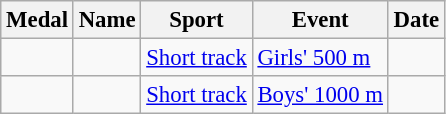<table class="wikitable sortable" style="font-size: 95%">
<tr>
<th>Medal</th>
<th>Name</th>
<th>Sport</th>
<th>Event</th>
<th>Date</th>
</tr>
<tr>
<td></td>
<td></td>
<td><a href='#'>Short track</a></td>
<td><a href='#'>Girls' 500 m</a></td>
<td></td>
</tr>
<tr>
<td></td>
<td></td>
<td><a href='#'>Short track</a></td>
<td><a href='#'>Boys' 1000 m</a></td>
<td></td>
</tr>
</table>
